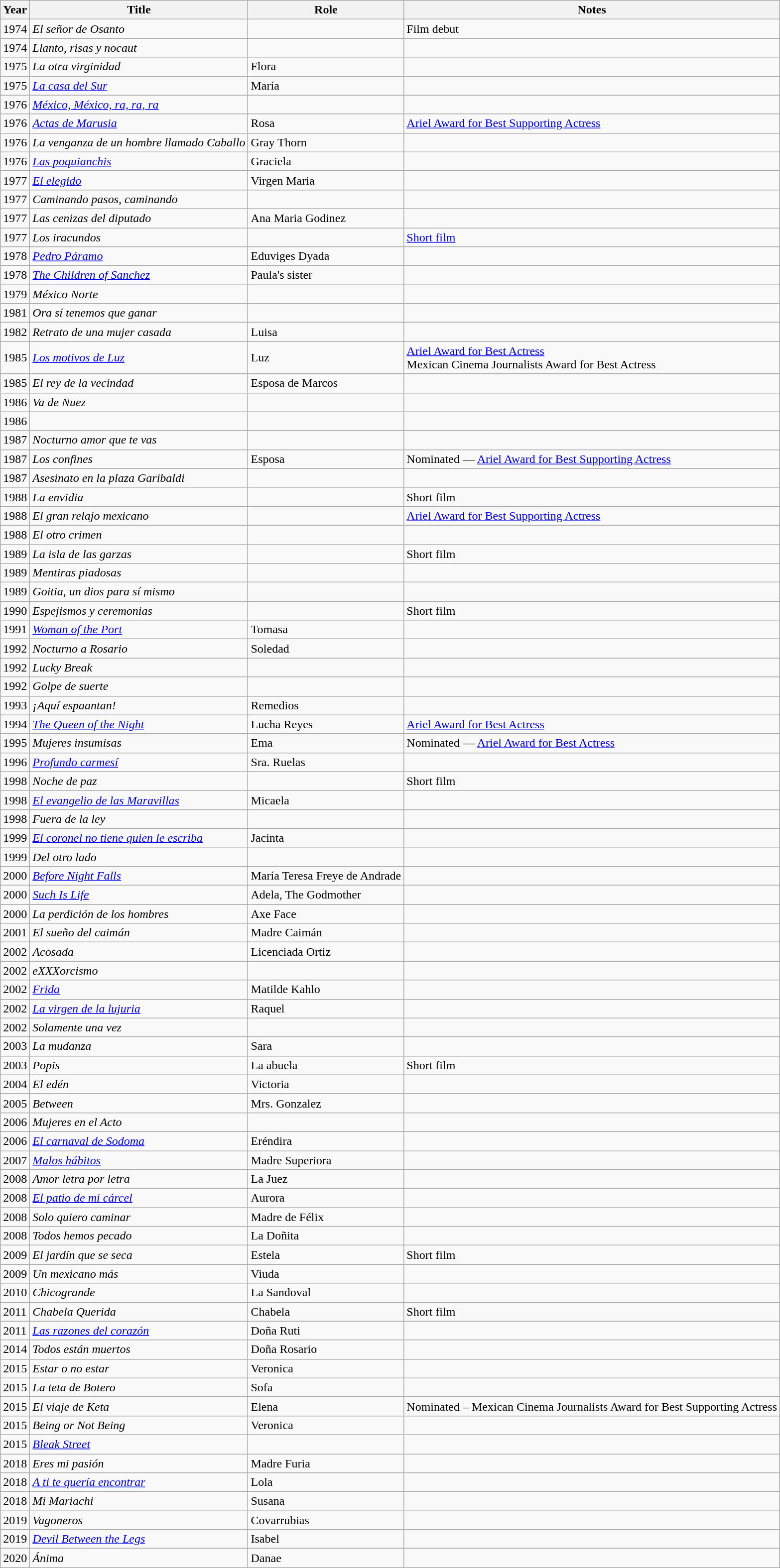<table class="wikitable sortable">
<tr>
<th>Year</th>
<th>Title</th>
<th>Role</th>
<th>Notes</th>
</tr>
<tr>
<td>1974</td>
<td><em>El señor de Osanto</em></td>
<td></td>
<td>Film debut</td>
</tr>
<tr>
<td>1974</td>
<td><em>Llanto, risas y nocaut</em></td>
<td></td>
<td></td>
</tr>
<tr>
<td>1975</td>
<td><em>La otra virginidad</em></td>
<td>Flora</td>
<td></td>
</tr>
<tr>
<td>1975</td>
<td><em><a href='#'>La casa del Sur</a></em></td>
<td>María</td>
<td></td>
</tr>
<tr>
<td>1976</td>
<td><em><a href='#'>México, México, ra, ra, ra</a></em></td>
<td></td>
<td></td>
</tr>
<tr>
<td>1976</td>
<td><em><a href='#'>Actas de Marusia</a></em></td>
<td>Rosa</td>
<td><a href='#'>Ariel Award for Best Supporting Actress</a></td>
</tr>
<tr>
<td>1976</td>
<td><em>La venganza de un hombre llamado Caballo</em></td>
<td>Gray Thorn</td>
<td></td>
</tr>
<tr>
<td>1976</td>
<td><em><a href='#'>Las poquianchis</a></em></td>
<td>Graciela</td>
<td></td>
</tr>
<tr>
<td>1977</td>
<td><em><a href='#'>El elegido</a></em></td>
<td>Virgen Maria</td>
<td></td>
</tr>
<tr>
<td>1977</td>
<td><em>Caminando pasos, caminando</em></td>
<td></td>
<td></td>
</tr>
<tr>
<td>1977</td>
<td><em>Las cenizas del diputado</em></td>
<td>Ana Maria Godinez</td>
<td></td>
</tr>
<tr>
<td>1977</td>
<td><em>Los iracundos</em></td>
<td></td>
<td><a href='#'>Short film</a></td>
</tr>
<tr>
<td>1978</td>
<td><em><a href='#'>Pedro Páramo</a></em></td>
<td>Eduviges Dyada</td>
<td></td>
</tr>
<tr>
<td>1978</td>
<td><em><a href='#'>The Children of Sanchez</a></em></td>
<td>Paula's sister</td>
<td></td>
</tr>
<tr>
<td>1979</td>
<td><em>México Norte</em></td>
<td></td>
<td></td>
</tr>
<tr>
<td>1981</td>
<td><em>Ora sí tenemos que ganar</em></td>
<td></td>
<td></td>
</tr>
<tr>
<td>1982</td>
<td><em>Retrato de una mujer casada</em></td>
<td>Luisa</td>
<td></td>
</tr>
<tr>
<td>1985</td>
<td><em><a href='#'>Los motivos de Luz</a></em></td>
<td>Luz</td>
<td><a href='#'>Ariel Award for Best Actress</a><br>Mexican Cinema Journalists Award for Best Actress</td>
</tr>
<tr>
<td>1985</td>
<td><em>El rey de la vecindad </em></td>
<td>Esposa de Marcos</td>
<td></td>
</tr>
<tr>
<td>1986</td>
<td><em>Va de Nuez </em></td>
<td></td>
<td></td>
</tr>
<tr>
<td>1986</td>
<td><em></em></td>
<td></td>
<td></td>
</tr>
<tr>
<td>1987</td>
<td><em>Nocturno amor que te vas </em></td>
<td></td>
<td></td>
</tr>
<tr>
<td>1987</td>
<td><em>Los confines</em></td>
<td>Esposa</td>
<td>Nominated — <a href='#'>Ariel Award for Best Supporting Actress</a></td>
</tr>
<tr>
<td>1987</td>
<td><em>Asesinato en la plaza Garibaldi</em></td>
<td></td>
<td></td>
</tr>
<tr>
<td>1988</td>
<td><em>La envidia</em></td>
<td></td>
<td>Short film</td>
</tr>
<tr>
<td>1988</td>
<td><em>El gran relajo mexicano</em></td>
<td></td>
<td><a href='#'>Ariel Award for Best Supporting Actress</a></td>
</tr>
<tr>
<td>1988</td>
<td><em>El otro crimen</em></td>
<td></td>
<td></td>
</tr>
<tr>
<td>1989</td>
<td><em>La isla de las garzas</em></td>
<td></td>
<td>Short film</td>
</tr>
<tr>
<td>1989</td>
<td><em>Mentiras piadosas</em></td>
<td></td>
<td></td>
</tr>
<tr>
<td>1989</td>
<td><em>Goitia, un dios para sí mismo</em></td>
<td></td>
<td></td>
</tr>
<tr>
<td>1990</td>
<td><em>Espejismos y ceremonias</em></td>
<td></td>
<td>Short film</td>
</tr>
<tr>
<td>1991</td>
<td><em><a href='#'>Woman of the Port</a></em></td>
<td>Tomasa</td>
<td></td>
</tr>
<tr>
<td>1992</td>
<td><em>Nocturno a Rosario</em></td>
<td>Soledad</td>
<td></td>
</tr>
<tr>
<td>1992</td>
<td><em>Lucky Break</em></td>
<td></td>
<td></td>
</tr>
<tr>
<td>1992</td>
<td><em>Golpe de suerte</em></td>
<td></td>
<td></td>
</tr>
<tr>
<td>1993</td>
<td><em>¡Aquí espaantan!</em></td>
<td>Remedios</td>
<td></td>
</tr>
<tr>
<td>1994</td>
<td><em><a href='#'>The Queen of the Night</a></em></td>
<td>Lucha Reyes</td>
<td><a href='#'>Ariel Award for Best Actress</a></td>
</tr>
<tr>
<td>1995</td>
<td><em>Mujeres insumisas</em></td>
<td>Ema</td>
<td>Nominated — <a href='#'>Ariel Award for Best Actress</a></td>
</tr>
<tr>
<td>1996</td>
<td><em><a href='#'>Profundo carmesí</a></em></td>
<td>Sra. Ruelas</td>
<td></td>
</tr>
<tr>
<td>1998</td>
<td><em>Noche de paz</em></td>
<td></td>
<td>Short film</td>
</tr>
<tr>
<td>1998</td>
<td><em><a href='#'>El evangelio de las Maravillas</a></em></td>
<td>Micaela</td>
<td></td>
</tr>
<tr>
<td>1998</td>
<td><em>Fuera de la ley</em></td>
<td></td>
<td></td>
</tr>
<tr>
<td>1999</td>
<td><em><a href='#'>El coronel no tiene quien le escriba</a></em></td>
<td>Jacinta</td>
<td></td>
</tr>
<tr>
<td>1999</td>
<td><em>Del otro lado</em></td>
<td></td>
<td></td>
</tr>
<tr>
<td>2000</td>
<td><em><a href='#'>Before Night Falls</a></em></td>
<td>María Teresa Freye de Andrade</td>
<td></td>
</tr>
<tr>
<td>2000</td>
<td><em><a href='#'>Such Is Life</a></em></td>
<td>Adela, The Godmother</td>
<td></td>
</tr>
<tr>
<td>2000</td>
<td><em>La perdición de los hombres</em></td>
<td>Axe Face</td>
<td></td>
</tr>
<tr>
<td>2001</td>
<td><em>El sueño del caimán</em></td>
<td>Madre Caimán</td>
<td></td>
</tr>
<tr>
<td>2002</td>
<td><em>Acosada</em></td>
<td>Licenciada Ortiz</td>
<td></td>
</tr>
<tr>
<td>2002</td>
<td><em>eXXXorcismo</em></td>
<td></td>
<td></td>
</tr>
<tr>
<td>2002</td>
<td><em><a href='#'>Frida</a></em></td>
<td>Matilde Kahlo</td>
<td></td>
</tr>
<tr>
<td>2002</td>
<td><em><a href='#'>La virgen de la lujuria</a></em></td>
<td>Raquel</td>
<td></td>
</tr>
<tr>
<td>2002</td>
<td><em>Solamente una vez</em></td>
<td></td>
<td></td>
</tr>
<tr>
<td>2003</td>
<td><em>La mudanza</em></td>
<td>Sara</td>
<td></td>
</tr>
<tr>
<td>2003</td>
<td><em>Popis</em></td>
<td>La abuela</td>
<td>Short film</td>
</tr>
<tr>
<td>2004</td>
<td><em>El edén</em></td>
<td>Victoria</td>
<td></td>
</tr>
<tr>
<td>2005</td>
<td><em>Between</em></td>
<td>Mrs. Gonzalez</td>
<td></td>
</tr>
<tr>
<td>2006</td>
<td><em>Mujeres en el Acto</em></td>
<td></td>
<td></td>
</tr>
<tr>
<td>2006</td>
<td><em><a href='#'>El carnaval de Sodoma</a></em></td>
<td>Eréndira</td>
<td></td>
</tr>
<tr>
<td>2007</td>
<td><em><a href='#'>Malos hábitos</a></em></td>
<td>Madre Superiora</td>
<td></td>
</tr>
<tr>
<td>2008</td>
<td><em>Amor letra por letra</em></td>
<td>La Juez</td>
<td></td>
</tr>
<tr>
<td>2008</td>
<td><em><a href='#'>El patio de mi cárcel</a></em></td>
<td>Aurora</td>
<td></td>
</tr>
<tr>
<td>2008</td>
<td><em>Solo quiero caminar</em></td>
<td>Madre de Félix</td>
<td></td>
</tr>
<tr>
<td>2008</td>
<td><em>Todos hemos pecado</em></td>
<td>La Doñita</td>
<td></td>
</tr>
<tr>
<td>2009</td>
<td><em>El jardín que se seca</em></td>
<td>Estela</td>
<td>Short film</td>
</tr>
<tr>
<td>2009</td>
<td><em>Un mexicano más </em></td>
<td>Viuda</td>
<td></td>
</tr>
<tr>
<td>2010</td>
<td><em>Chicogrande</em></td>
<td>La Sandoval</td>
<td></td>
</tr>
<tr>
<td>2011</td>
<td><em>Chabela Querida</em></td>
<td>Chabela</td>
<td>Short film</td>
</tr>
<tr>
<td>2011</td>
<td><em><a href='#'>Las razones del corazón</a></em></td>
<td>Doña Ruti</td>
<td></td>
</tr>
<tr>
<td>2014</td>
<td><em>Todos están muertos</em></td>
<td>Doña Rosario</td>
<td></td>
</tr>
<tr>
<td>2015</td>
<td><em>Estar o no estar </em></td>
<td>Veronica</td>
<td></td>
</tr>
<tr>
<td>2015</td>
<td><em>La teta de Botero </em></td>
<td>Sofa</td>
<td></td>
</tr>
<tr>
<td>2015</td>
<td><em>El viaje de Keta </em></td>
<td>Elena</td>
<td>Nominated – Mexican Cinema Journalists Award for Best Supporting Actress</td>
</tr>
<tr>
<td>2015</td>
<td><em>Being or Not Being </em></td>
<td>Veronica</td>
<td></td>
</tr>
<tr>
<td>2015</td>
<td><em><a href='#'>Bleak Street</a></em></td>
<td></td>
<td></td>
</tr>
<tr>
<td>2018</td>
<td><em>Eres mi pasión</em></td>
<td>Madre Furia</td>
<td></td>
</tr>
<tr>
<td>2018</td>
<td><em><a href='#'>A ti te quería encontrar</a></em></td>
<td>Lola</td>
<td></td>
</tr>
<tr>
<td>2018</td>
<td><em>Mi Mariachi</em></td>
<td>Susana</td>
<td></td>
</tr>
<tr>
<td>2019</td>
<td><em>Vagoneros</em></td>
<td>Covarrubias</td>
<td></td>
</tr>
<tr>
<td>2019</td>
<td><em><a href='#'>Devil Between the Legs</a></em></td>
<td>Isabel</td>
<td></td>
</tr>
<tr>
<td>2020</td>
<td><em>Ánima</em></td>
<td>Danae</td>
<td></td>
</tr>
</table>
